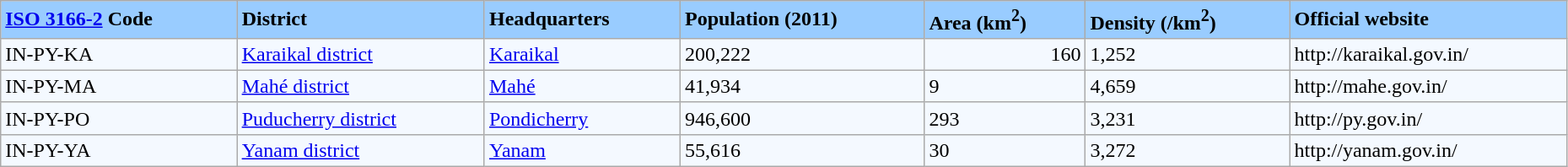<table class="wikitable sortable" width=98% style="border:1px solid black">
<tr bgcolor=#99ccff>
<td><strong><a href='#'>ISO 3166-2</a> Code</strong></td>
<td><strong>District</strong></td>
<td><strong>Headquarters</strong></td>
<td><strong>Population (2011)</strong></td>
<td><strong>Area (km<sup>2</sup>)</strong></td>
<td><strong>Density (/km<sup>2</sup>)</strong></td>
<td><strong>Official website</strong></td>
</tr>
<tr bgcolor=#F4F9FF>
<td>IN-PY-KA</td>
<td><a href='#'>Karaikal district</a></td>
<td><a href='#'>Karaikal</a></td>
<td> 200,222</td>
<td align="right">160</td>
<td> 1,252</td>
<td>http://karaikal.gov.in/</td>
</tr>
<tr bgcolor=#F4F9FF>
<td>IN-PY-MA</td>
<td><a href='#'>Mahé district</a></td>
<td><a href='#'>Mahé</a></td>
<td> 41,934</td>
<td> 9</td>
<td> 4,659</td>
<td>http://mahe.gov.in/</td>
</tr>
<tr bgcolor=#F4F9FF>
<td>IN-PY-PO</td>
<td><a href='#'>Puducherry district</a></td>
<td><a href='#'>Pondicherry</a></td>
<td> 946,600</td>
<td> 293</td>
<td> 3,231</td>
<td>http://py.gov.in/</td>
</tr>
<tr bgcolor=#F4F9FF>
<td>IN-PY-YA</td>
<td><a href='#'>Yanam district</a></td>
<td><a href='#'>Yanam</a></td>
<td> 55,616</td>
<td>30</td>
<td> 3,272</td>
<td>http://yanam.gov.in/</td>
</tr>
</table>
